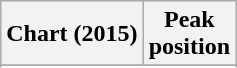<table class="wikitable sortable plainrowheaders" style="text-align:center">
<tr>
<th scope="col">Chart (2015)</th>
<th scope="col">Peak<br>position</th>
</tr>
<tr>
</tr>
<tr>
</tr>
<tr>
</tr>
<tr>
</tr>
<tr>
</tr>
<tr>
</tr>
<tr>
</tr>
<tr>
</tr>
<tr>
</tr>
<tr>
</tr>
<tr>
</tr>
<tr>
</tr>
<tr>
</tr>
<tr>
</tr>
<tr>
</tr>
<tr>
</tr>
<tr>
</tr>
<tr>
</tr>
<tr>
</tr>
<tr>
</tr>
<tr>
</tr>
<tr>
</tr>
<tr>
</tr>
<tr>
</tr>
<tr>
</tr>
<tr>
</tr>
<tr>
</tr>
<tr>
</tr>
<tr>
</tr>
</table>
